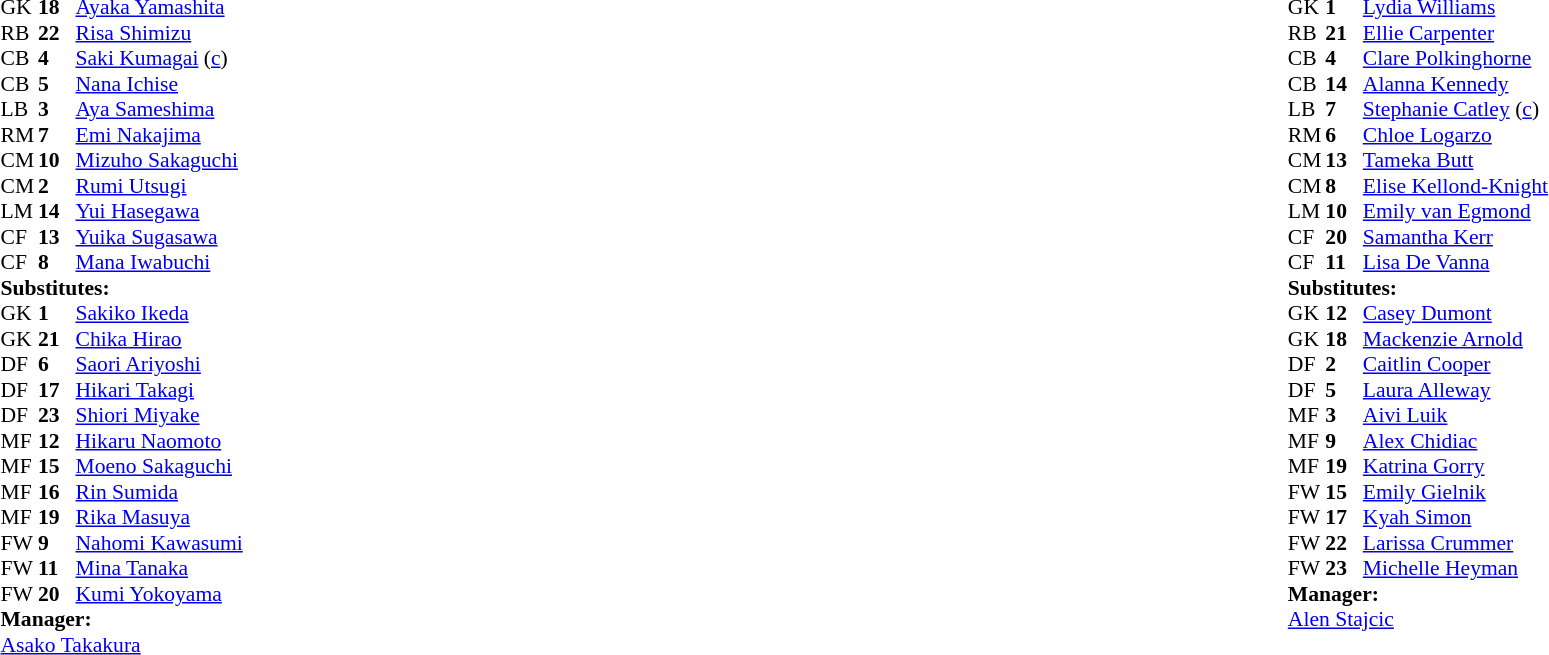<table width="100%">
<tr>
<td valign="top" width="40%"><br><table style="font-size:90%;" cellspacing="0" cellpadding="0">
<tr>
<th width="25"></th>
<th width="25"></th>
</tr>
<tr>
<td>GK</td>
<td><strong>18</strong></td>
<td><a href='#'>Ayaka Yamashita</a></td>
</tr>
<tr>
<td>RB</td>
<td><strong>22</strong></td>
<td><a href='#'>Risa Shimizu</a></td>
</tr>
<tr>
<td>CB</td>
<td><strong>4</strong></td>
<td><a href='#'>Saki Kumagai</a> (<a href='#'>c</a>)</td>
<td></td>
</tr>
<tr>
<td>CB</td>
<td><strong>5</strong></td>
<td><a href='#'>Nana Ichise</a></td>
</tr>
<tr>
<td>LB</td>
<td><strong>3</strong></td>
<td><a href='#'>Aya Sameshima</a></td>
</tr>
<tr>
<td>RM</td>
<td><strong>7</strong></td>
<td><a href='#'>Emi Nakajima</a></td>
</tr>
<tr>
<td>CM</td>
<td><strong>10</strong></td>
<td><a href='#'>Mizuho Sakaguchi</a></td>
</tr>
<tr>
<td>CM</td>
<td><strong>2</strong></td>
<td><a href='#'>Rumi Utsugi</a></td>
</tr>
<tr>
<td>LM</td>
<td><strong>14</strong></td>
<td><a href='#'>Yui Hasegawa</a></td>
</tr>
<tr>
<td>CF</td>
<td><strong>13</strong></td>
<td><a href='#'>Yuika Sugasawa</a></td>
<td></td>
<td></td>
</tr>
<tr>
<td>CF</td>
<td><strong>8</strong></td>
<td><a href='#'>Mana Iwabuchi</a></td>
</tr>
<tr>
<td colspan=3><strong>Substitutes:</strong></td>
</tr>
<tr>
<td>GK</td>
<td><strong>1</strong></td>
<td><a href='#'>Sakiko Ikeda</a></td>
</tr>
<tr>
<td>GK</td>
<td><strong>21</strong></td>
<td><a href='#'>Chika Hirao</a></td>
</tr>
<tr>
<td>DF</td>
<td><strong>6</strong></td>
<td><a href='#'>Saori Ariyoshi</a></td>
</tr>
<tr>
<td>DF</td>
<td><strong>17</strong></td>
<td><a href='#'>Hikari Takagi</a></td>
</tr>
<tr>
<td>DF</td>
<td><strong>23</strong></td>
<td><a href='#'>Shiori Miyake</a></td>
</tr>
<tr>
<td>MF</td>
<td><strong>12</strong></td>
<td><a href='#'>Hikaru Naomoto</a></td>
</tr>
<tr>
<td>MF</td>
<td><strong>15</strong></td>
<td><a href='#'>Moeno Sakaguchi</a></td>
</tr>
<tr>
<td>MF</td>
<td><strong>16</strong></td>
<td><a href='#'>Rin Sumida</a></td>
</tr>
<tr>
<td>MF</td>
<td><strong>19</strong></td>
<td><a href='#'>Rika Masuya</a></td>
</tr>
<tr>
<td>FW</td>
<td><strong>9</strong></td>
<td><a href='#'>Nahomi Kawasumi</a></td>
</tr>
<tr>
<td>FW</td>
<td><strong>11</strong></td>
<td><a href='#'>Mina Tanaka</a></td>
</tr>
<tr>
<td>FW</td>
<td><strong>20</strong></td>
<td><a href='#'>Kumi Yokoyama</a></td>
<td></td>
<td></td>
</tr>
<tr>
<td colspan=3><strong>Manager:</strong></td>
</tr>
<tr>
<td colspan=4><a href='#'>Asako Takakura</a></td>
</tr>
</table>
</td>
<td valign="top"></td>
<td valign="top" width="50%"><br><table style="font-size:90%;" cellspacing="0" cellpadding="0" align="center">
<tr>
<th width=25></th>
<th width=25></th>
</tr>
<tr>
<td>GK</td>
<td><strong>1</strong></td>
<td><a href='#'>Lydia Williams</a></td>
</tr>
<tr>
<td>RB</td>
<td><strong>21</strong></td>
<td><a href='#'>Ellie Carpenter</a></td>
</tr>
<tr>
<td>CB</td>
<td><strong>4</strong></td>
<td><a href='#'>Clare Polkinghorne</a></td>
</tr>
<tr>
<td>CB</td>
<td><strong>14</strong></td>
<td><a href='#'>Alanna Kennedy</a></td>
</tr>
<tr>
<td>LB</td>
<td><strong>7</strong></td>
<td><a href='#'>Stephanie Catley</a> (<a href='#'>c</a>)</td>
</tr>
<tr>
<td>RM</td>
<td><strong>6</strong></td>
<td><a href='#'>Chloe Logarzo</a></td>
</tr>
<tr>
<td>CM</td>
<td><strong>13</strong></td>
<td><a href='#'>Tameka Butt</a></td>
</tr>
<tr>
<td>CM</td>
<td><strong>8</strong></td>
<td><a href='#'>Elise Kellond-Knight</a></td>
<td></td>
</tr>
<tr>
<td>LM</td>
<td><strong>10</strong></td>
<td><a href='#'>Emily van Egmond</a></td>
</tr>
<tr>
<td>CF</td>
<td><strong>20</strong></td>
<td><a href='#'>Samantha Kerr</a></td>
</tr>
<tr>
<td>CF</td>
<td><strong>11</strong></td>
<td><a href='#'>Lisa De Vanna</a></td>
<td></td>
<td></td>
</tr>
<tr>
<td colspan=3><strong>Substitutes:</strong></td>
</tr>
<tr>
<td>GK</td>
<td><strong>12</strong></td>
<td><a href='#'>Casey Dumont</a></td>
</tr>
<tr>
<td>GK</td>
<td><strong>18</strong></td>
<td><a href='#'>Mackenzie Arnold</a></td>
</tr>
<tr>
<td>DF</td>
<td><strong>2</strong></td>
<td><a href='#'>Caitlin Cooper</a></td>
</tr>
<tr>
<td>DF</td>
<td><strong>5</strong></td>
<td><a href='#'>Laura Alleway</a></td>
</tr>
<tr>
<td>MF</td>
<td><strong>3</strong></td>
<td><a href='#'>Aivi Luik</a></td>
</tr>
<tr>
<td>MF</td>
<td><strong>9</strong></td>
<td><a href='#'>Alex Chidiac</a></td>
</tr>
<tr>
<td>MF</td>
<td><strong>19</strong></td>
<td><a href='#'>Katrina Gorry</a></td>
</tr>
<tr>
<td>FW</td>
<td><strong>15</strong></td>
<td><a href='#'>Emily Gielnik</a></td>
</tr>
<tr>
<td>FW</td>
<td><strong>17</strong></td>
<td><a href='#'>Kyah Simon</a></td>
<td></td>
<td></td>
</tr>
<tr>
<td>FW</td>
<td><strong>22</strong></td>
<td><a href='#'>Larissa Crummer</a></td>
</tr>
<tr>
<td>FW</td>
<td><strong>23</strong></td>
<td><a href='#'>Michelle Heyman</a></td>
</tr>
<tr>
<td colspan=3><strong>Manager:</strong></td>
</tr>
<tr>
<td colspan=4><a href='#'>Alen Stajcic</a></td>
</tr>
</table>
</td>
</tr>
</table>
